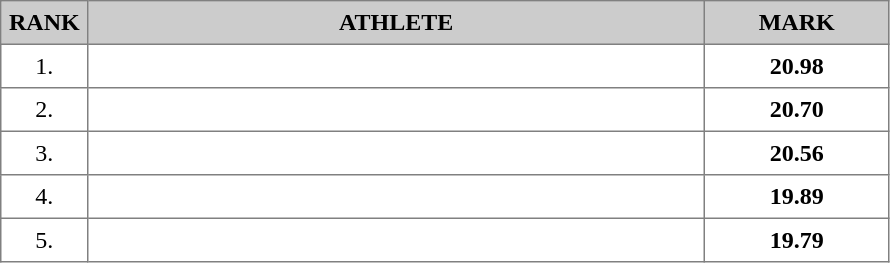<table border="1" cellspacing="2" cellpadding="5" style="border-collapse: collapse; font-size: 100%;">
<tr bgcolor="cccccc">
<th>RANK</th>
<th align="center" style="width: 25em">ATHLETE</th>
<th align="center" style="width: 7em">MARK</th>
</tr>
<tr>
<td align="center">1.</td>
<td></td>
<td align="center"><strong>20.98</strong></td>
</tr>
<tr>
<td align="center">2.</td>
<td></td>
<td align="center"><strong>20.70</strong></td>
</tr>
<tr>
<td align="center">3.</td>
<td></td>
<td align="center"><strong>20.56</strong></td>
</tr>
<tr>
<td align="center">4.</td>
<td></td>
<td align="center"><strong>19.89</strong></td>
</tr>
<tr>
<td align="center">5.</td>
<td></td>
<td align="center"><strong>19.79</strong></td>
</tr>
</table>
